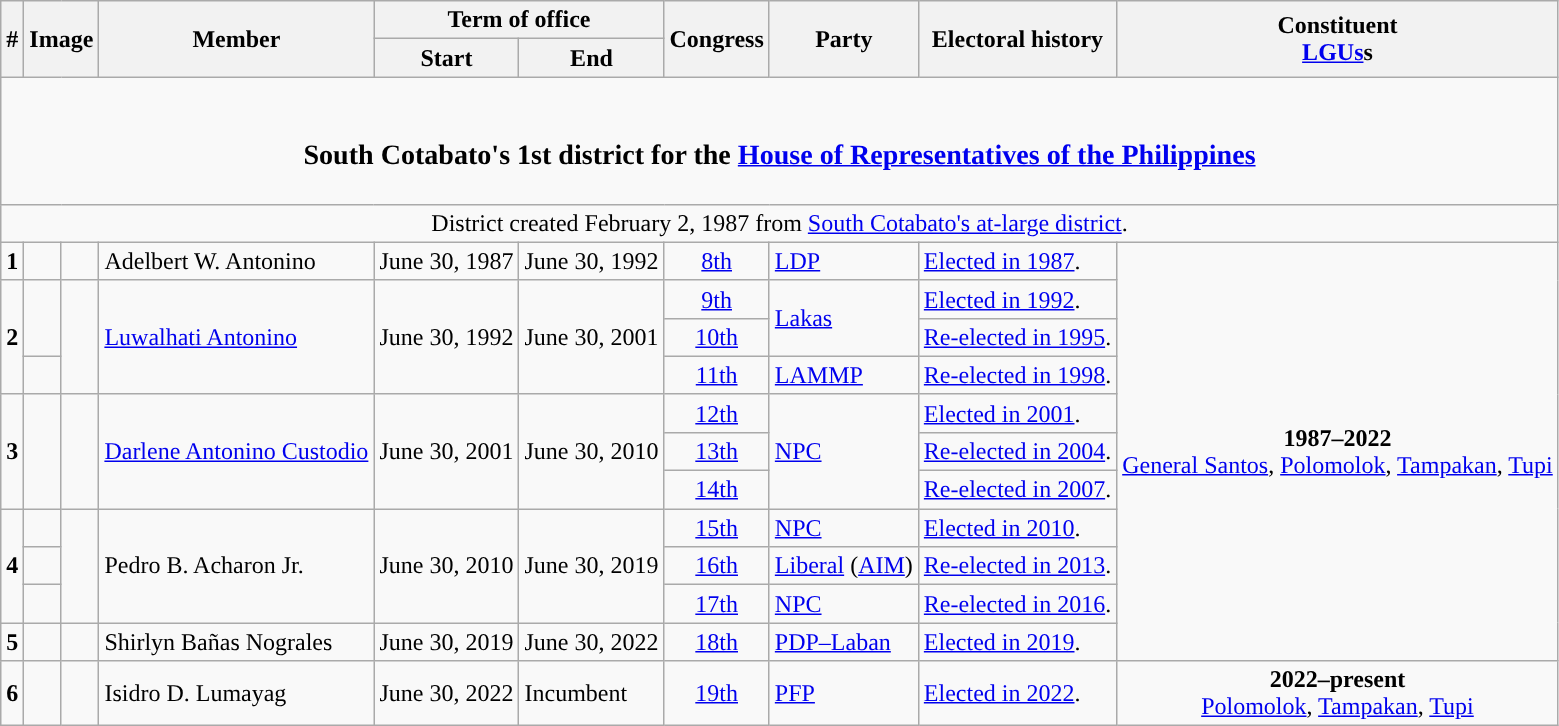<table class=wikitable>
<tr>
<th rowspan="2">#</th>
<th rowspan="2" colspan=2>Image</th>
<th rowspan="2">Member</th>
<th colspan=2>Term of office</th>
<th rowspan="2">Congress</th>
<th rowspan="2">Party</th>
<th rowspan="2">Electoral history</th>
<th rowspan="2">Constituent<br><a href='#'>LGUs</a>s</th>
</tr>
<tr>
<th>Start</th>
<th>End</th>
</tr>
<tr>
<td colspan="10" style="text-align:center;"><br><h3>South Cotabato's 1st district for the <a href='#'>House of Representatives of the Philippines</a></h3></td>
</tr>
<tr>
<td colspan="10" style="text-align:center;">District created February 2, 1987 from <a href='#'>South Cotabato's at-large district</a>.</td>
</tr>
<tr>
<td style="text-align:center;"><strong>1</strong></td>
<td style="color:inherit;background:"></td>
<td></td>
<td>Adelbert W. Antonino</td>
<td>June 30, 1987</td>
<td>June 30, 1992</td>
<td style="text-align:center;"><a href='#'>8th</a></td>
<td><a href='#'>LDP</a></td>
<td><a href='#'>Elected in 1987</a>.</td>
<td rowspan="11" style="text-align:center;"><strong>1987–2022</strong><br><a href='#'>General Santos</a>, <a href='#'>Polomolok</a>, <a href='#'>Tampakan</a>, <a href='#'>Tupi</a></td>
</tr>
<tr>
<td rowspan="3" style="text-align:center;"><strong>2</strong></td>
<td rowspan="2" style="color:inherit;background:"></td>
<td rowspan="3"></td>
<td rowspan="3"><a href='#'>Luwalhati Antonino</a></td>
<td rowspan="3">June 30, 1992</td>
<td rowspan="3">June 30, 2001</td>
<td style="text-align:center;"><a href='#'>9th</a></td>
<td rowspan="2"><a href='#'>Lakas</a></td>
<td><a href='#'>Elected in 1992</a>.</td>
</tr>
<tr>
<td style="text-align:center;"><a href='#'>10th</a></td>
<td><a href='#'>Re-elected in 1995</a>.</td>
</tr>
<tr>
<td style="color:inherit;background:"></td>
<td style="text-align:center;"><a href='#'>11th</a></td>
<td><a href='#'>LAMMP</a></td>
<td><a href='#'>Re-elected in 1998</a>.</td>
</tr>
<tr>
<td rowspan="3" style="text-align:center;"><strong>3</strong></td>
<td rowspan="3" style="color:inherit;background:"></td>
<td rowspan="3"></td>
<td rowspan="3"><a href='#'>Darlene Antonino Custodio</a></td>
<td rowspan="3">June 30, 2001</td>
<td rowspan="3">June 30, 2010</td>
<td style="text-align:center;"><a href='#'>12th</a></td>
<td rowspan="3"><a href='#'>NPC</a></td>
<td><a href='#'>Elected in 2001</a>.</td>
</tr>
<tr>
<td style="text-align:center;"><a href='#'>13th</a></td>
<td><a href='#'>Re-elected in 2004</a>.</td>
</tr>
<tr>
<td style="text-align:center;"><a href='#'>14th</a></td>
<td><a href='#'>Re-elected in 2007</a>.</td>
</tr>
<tr>
<td rowspan="3" style="text-align:center;"><strong>4</strong></td>
<td style="color:inherit;background:"></td>
<td rowspan="3"></td>
<td rowspan="3">Pedro B. Acharon Jr.</td>
<td rowspan="3">June 30, 2010</td>
<td rowspan="3">June 30, 2019</td>
<td style="text-align:center;"><a href='#'>15th</a></td>
<td><a href='#'>NPC</a></td>
<td><a href='#'>Elected in 2010</a>.</td>
</tr>
<tr>
<td style="color:inherit;background:"></td>
<td style="text-align:center;"><a href='#'>16th</a></td>
<td><a href='#'>Liberal</a> (<a href='#'>AIM</a>)</td>
<td><a href='#'>Re-elected in 2013</a>.</td>
</tr>
<tr>
<td style="color:inherit;background:"></td>
<td style="text-align:center;"><a href='#'>17th</a></td>
<td><a href='#'>NPC</a></td>
<td><a href='#'>Re-elected in 2016</a>.</td>
</tr>
<tr>
<td style="text-align:center;"><strong>5</strong></td>
<td style="color:inherit;background:"></td>
<td></td>
<td>Shirlyn Bañas Nograles</td>
<td>June 30, 2019</td>
<td>June 30, 2022</td>
<td style="text-align:center;"><a href='#'>18th</a></td>
<td><a href='#'>PDP–Laban</a></td>
<td><a href='#'>Elected in 2019</a>.</td>
</tr>
<tr>
<td style="text-align:center;"><strong>6</strong></td>
<td style="color:inherit;background:"></td>
<td></td>
<td>Isidro D. Lumayag</td>
<td>June 30, 2022</td>
<td>Incumbent</td>
<td style="text-align:center;"><a href='#'>19th</a></td>
<td><a href='#'>PFP</a></td>
<td><a href='#'>Elected in 2022</a>.</td>
<td style="text-align:center;"><strong>2022–present</strong><br><a href='#'>Polomolok</a>, <a href='#'>Tampakan</a>, <a href='#'>Tupi</a></td>
</tr>
</table>
